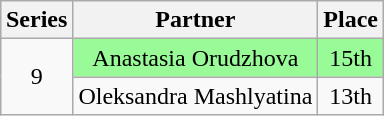<table class="wikitable sortable" style="margin:auto; text-align:center;">
<tr>
<th>Series</th>
<th>Partner</th>
<th>Place</th>
</tr>
<tr>
<td rowspan="2">9</td>
<td style="background:palegreen;">Anastasia Orudzhova</td>
<td style="background:palegreen;">15th</td>
</tr>
<tr>
<td>Oleksandra Mashlyatina</td>
<td>13th</td>
</tr>
</table>
